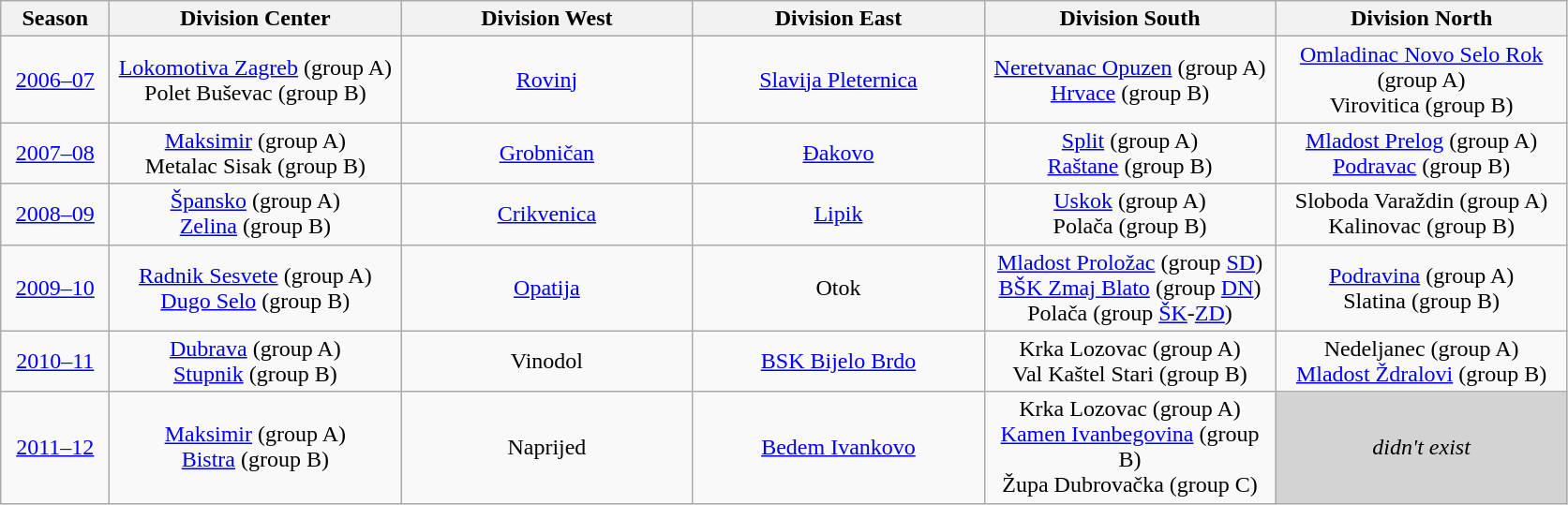<table class="wikitable" style="text-align:left;">
<tr>
<th style="width:70px;">Season</th>
<th style="width:200px;">Division Center</th>
<th style="width:200px;">Division West</th>
<th style="width:200px;">Division East</th>
<th style="width:200px;">Division South</th>
<th style="width:200px;">Division North</th>
</tr>
<tr>
<td align="center"><a href='#'>2006–07</a></td>
<td align="center"><a href='#'>Lokomotiva Zagreb</a> (group A)<br>Polet Buševac (group B)</td>
<td align="center"><a href='#'>Rovinj</a></td>
<td align="center"><a href='#'>Slavija Pleternica</a></td>
<td align="center"><a href='#'>Neretvanac Opuzen</a> (group A)<br><a href='#'>Hrvace</a> (group B)</td>
<td align="center"><a href='#'>Omladinac Novo Selo Rok</a> (group A)<br>Virovitica (group B)</td>
</tr>
<tr>
<td align="center"><a href='#'>2007–08</a></td>
<td align="center"><a href='#'>Maksimir</a> (group A)<br>Metalac Sisak (group B)</td>
<td align="center"><a href='#'>Grobničan</a></td>
<td align="center"><a href='#'>Đakovo</a></td>
<td align="center"><a href='#'>Split</a> (group A)<br><a href='#'>Raštane</a> (group B)</td>
<td align="center"><a href='#'>Mladost Prelog</a> (group A)<br><a href='#'>Podravac</a> (group B)</td>
</tr>
<tr>
<td align="center"><a href='#'>2008–09</a></td>
<td align="center"><a href='#'>Špansko</a> (group A)<br><a href='#'>Zelina</a> (group B)</td>
<td align="center"><a href='#'>Crikvenica</a></td>
<td align="center"><a href='#'>Lipik</a></td>
<td align="center"><a href='#'>Uskok</a> (group A)<br>Polača (group B)</td>
<td align="center">Sloboda Varaždin (group A)<br>Kalinovac (group B)</td>
</tr>
<tr>
<td align="center"><a href='#'>2009–10</a></td>
<td align="center"><a href='#'>Radnik Sesvete</a> (group A)<br><a href='#'>Dugo Selo</a> (group B)</td>
<td align="center"><a href='#'>Opatija</a></td>
<td align="center">Otok</td>
<td align="center"><a href='#'>Mladost Proložac</a> (group <a href='#'>SD</a>)<br><a href='#'>BŠK Zmaj Blato</a> (group <a href='#'>DN</a>)<br>Polača (group <a href='#'>ŠK</a>-<a href='#'>ZD</a>)</td>
<td align="center"><a href='#'>Podravina</a> (group A)<br>Slatina (group B)</td>
</tr>
<tr>
<td align="center"><a href='#'>2010–11</a></td>
<td align="center"><a href='#'>Dubrava</a> (group A)<br><a href='#'>Stupnik</a> (group B)</td>
<td align="center">Vinodol</td>
<td align="center"><a href='#'>BSK Bijelo Brdo</a></td>
<td align="center">Krka Lozovac (group A)<br>Val Kaštel Stari (group B)</td>
<td align="center">Nedeljanec (group A)<br><a href='#'>Mladost Ždralovi</a> (group B)</td>
</tr>
<tr>
<td align="center"><a href='#'>2011–12</a></td>
<td align="center"><a href='#'>Maksimir</a> (group A)<br><a href='#'>Bistra</a> (group B)</td>
<td align="center">Naprijed</td>
<td align="center"><a href='#'>Bedem Ivankovo</a></td>
<td align="center">Krka Lozovac (group A)<br><a href='#'>Kamen Ivanbegovina</a> (group B)<br>Župa Dubrovačka (group C)</td>
<td align="center" bgcolor="lightgray"><em>didn't exist</em></td>
</tr>
</table>
